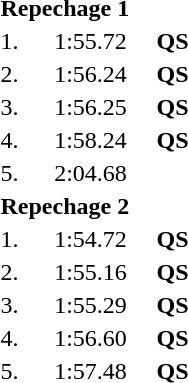<table style="text-align:center">
<tr>
<td colspan=4 align=left><strong>Repechage 1</strong></td>
</tr>
<tr>
<td width-30>1.</td>
<td align=left></td>
<td width=80>1:55.72</td>
<td><strong>QS</strong></td>
</tr>
<tr>
<td>2.</td>
<td align=left></td>
<td>1:56.24</td>
<td><strong>QS</strong></td>
</tr>
<tr>
<td>3.</td>
<td align=left></td>
<td>1:56.25</td>
<td><strong>QS</strong></td>
</tr>
<tr>
<td>4.</td>
<td align=left></td>
<td>1:58.24</td>
<td><strong>QS</strong></td>
</tr>
<tr>
<td>5.</td>
<td align=left></td>
<td>2:04.68</td>
<td></td>
</tr>
<tr>
<td colspan=4 align=left><strong>Repechage 2</strong></td>
</tr>
<tr>
<td>1.</td>
<td align=left></td>
<td width=80>1:54.72</td>
<td><strong>QS</strong></td>
</tr>
<tr>
<td>2.</td>
<td align=left></td>
<td>1:55.16</td>
<td><strong>QS</strong></td>
</tr>
<tr>
<td>3.</td>
<td align=left></td>
<td>1:55.29</td>
<td><strong>QS</strong></td>
</tr>
<tr>
<td>4.</td>
<td align=left></td>
<td>1:56.60</td>
<td><strong>QS</strong></td>
</tr>
<tr>
<td>5.</td>
<td align=left></td>
<td>1:57.48</td>
<td><strong>QS</strong></td>
</tr>
</table>
